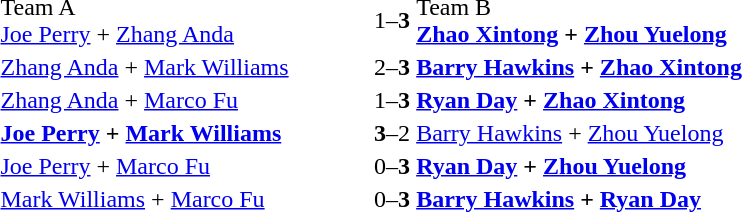<table wikitable>
<tr>
<th width="47%"></th>
<th width="5%"></th>
<th width="47%"></th>
</tr>
<tr>
<td>Team A <br>  <a href='#'>Joe Perry</a> +  <a href='#'>Zhang Anda</a></td>
<td align="center">1–<strong>3</strong></td>
<td>Team B <br> <strong> <a href='#'>Zhao Xintong</a> +  <a href='#'>Zhou Yuelong</a></strong></td>
</tr>
<tr>
<td> <a href='#'>Zhang Anda</a> +  <a href='#'>Mark Williams</a></td>
<td align="center">2–<strong>3</strong></td>
<td><strong> <a href='#'>Barry Hawkins</a> +  <a href='#'>Zhao Xintong</a></strong></td>
</tr>
<tr>
<td> <a href='#'>Zhang Anda</a> +  <a href='#'>Marco Fu</a></td>
<td align="center">1–<strong>3</strong></td>
<td><strong> <a href='#'>Ryan Day</a> +  <a href='#'>Zhao Xintong</a></strong></td>
</tr>
<tr>
<td><strong> <a href='#'>Joe Perry</a> +  <a href='#'>Mark Williams</a></strong></td>
<td align="center"><strong>3</strong>–2</td>
<td> <a href='#'>Barry Hawkins</a> +  <a href='#'>Zhou Yuelong</a></td>
</tr>
<tr>
<td> <a href='#'>Joe Perry</a> +  <a href='#'>Marco Fu</a></td>
<td align="center">0–<strong>3</strong></td>
<td><strong> <a href='#'>Ryan Day</a> +  <a href='#'>Zhou Yuelong</a></strong></td>
</tr>
<tr>
<td> <a href='#'>Mark Williams</a> +  <a href='#'>Marco Fu</a></td>
<td align="center">0–<strong>3</strong></td>
<td><strong> <a href='#'>Barry Hawkins</a> +  <a href='#'>Ryan Day</a></strong></td>
</tr>
</table>
